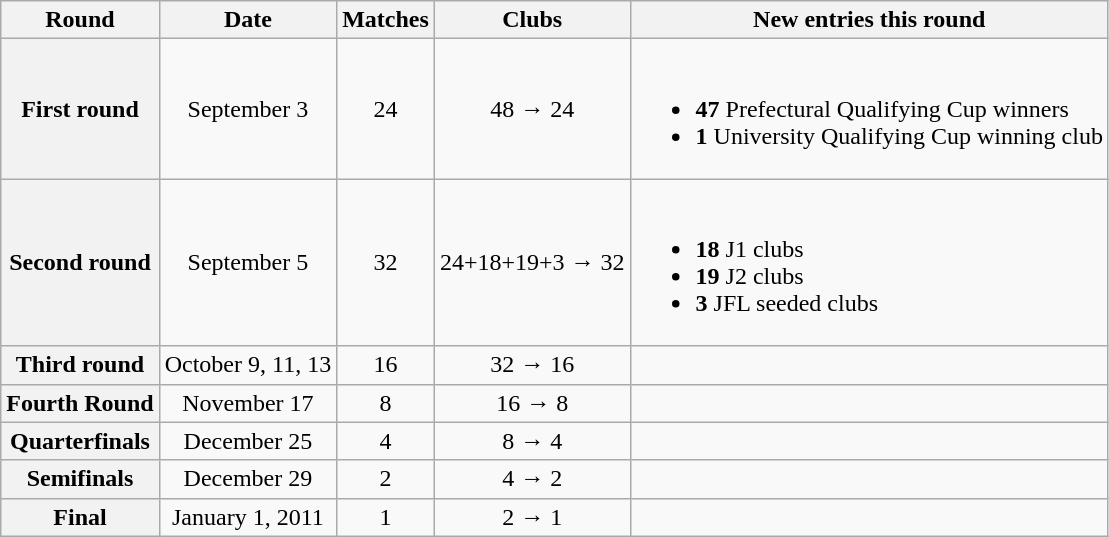<table class="wikitable" style="text-align: center">
<tr>
<th>Round</th>
<th>Date</th>
<th>Matches</th>
<th width=100>Clubs</th>
<th>New entries this round</th>
</tr>
<tr>
<th>First round</th>
<td>September 3</td>
<td>24</td>
<td>48 → 24</td>
<td align=left><br><ul><li><strong>47</strong> Prefectural Qualifying Cup winners</li><li><strong>1</strong> University Qualifying Cup winning club</li></ul></td>
</tr>
<tr>
<th>Second round</th>
<td>September 5</td>
<td>32</td>
<td>24+18+19+3 → 32</td>
<td align=left><br><ul><li><strong>18</strong> J1 clubs</li><li><strong>19</strong> J2 clubs</li><li><strong>3</strong> JFL seeded clubs</li></ul></td>
</tr>
<tr>
<th>Third round</th>
<td>October 9, 11, 13</td>
<td>16</td>
<td>32 → 16</td>
<td></td>
</tr>
<tr>
<th>Fourth Round</th>
<td>November 17</td>
<td>8</td>
<td>16 → 8</td>
<td></td>
</tr>
<tr>
<th>Quarterfinals</th>
<td>December 25</td>
<td>4</td>
<td>8 → 4</td>
<td></td>
</tr>
<tr>
<th>Semifinals</th>
<td>December 29</td>
<td>2</td>
<td>4 → 2</td>
<td></td>
</tr>
<tr>
<th>Final</th>
<td>January 1, 2011</td>
<td>1</td>
<td>2 → 1</td>
<td></td>
</tr>
</table>
